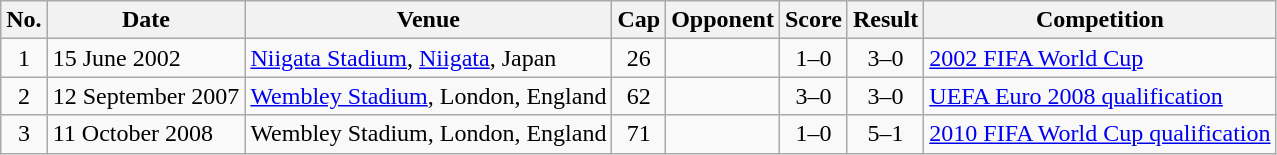<table class="wikitable sortable">
<tr>
<th scope="col">No.</th>
<th scope="col" data-sort-type="date">Date</th>
<th scope="col">Venue</th>
<th scope="col">Cap</th>
<th scope="col">Opponent</th>
<th scope="col">Score</th>
<th scope="col">Result</th>
<th scope="col">Competition</th>
</tr>
<tr>
<td align="center">1</td>
<td>15 June 2002</td>
<td><a href='#'>Niigata Stadium</a>, <a href='#'>Niigata</a>, Japan</td>
<td align="center">26</td>
<td></td>
<td align="center">1–0</td>
<td align="center">3–0</td>
<td><a href='#'>2002 FIFA World Cup</a></td>
</tr>
<tr>
<td align="center">2</td>
<td>12 September 2007</td>
<td><a href='#'>Wembley Stadium</a>, London, England</td>
<td align="center">62</td>
<td></td>
<td align="center">3–0</td>
<td align="center">3–0</td>
<td><a href='#'>UEFA Euro 2008 qualification</a></td>
</tr>
<tr>
<td align="center">3</td>
<td>11 October 2008</td>
<td>Wembley Stadium, London, England</td>
<td align="center">71</td>
<td></td>
<td align="center">1–0</td>
<td align="center">5–1</td>
<td><a href='#'>2010 FIFA World Cup qualification</a></td>
</tr>
</table>
